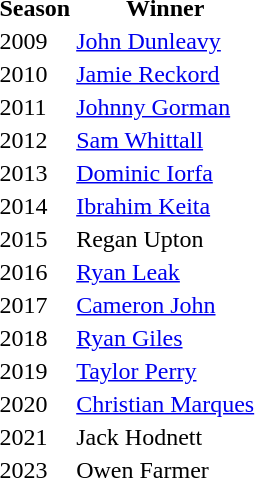<table class="sortable">
<tr>
<th>Season</th>
<th>Winner</th>
</tr>
<tr>
<td>2009</td>
<td> <a href='#'>John Dunleavy</a></td>
</tr>
<tr>
<td>2010</td>
<td> <a href='#'>Jamie Reckord</a></td>
</tr>
<tr>
<td>2011</td>
<td> <a href='#'>Johnny Gorman</a></td>
</tr>
<tr>
<td>2012</td>
<td> <a href='#'>Sam Whittall</a></td>
</tr>
<tr>
<td>2013</td>
<td> <a href='#'>Dominic Iorfa</a></td>
</tr>
<tr>
<td>2014</td>
<td> <a href='#'>Ibrahim Keita</a></td>
</tr>
<tr>
<td>2015</td>
<td> Regan Upton</td>
</tr>
<tr>
<td>2016</td>
<td> <a href='#'>Ryan Leak</a></td>
</tr>
<tr>
<td>2017</td>
<td> <a href='#'>Cameron John</a></td>
</tr>
<tr>
<td>2018</td>
<td> <a href='#'>Ryan Giles</a></td>
</tr>
<tr>
<td>2019</td>
<td> <a href='#'>Taylor Perry</a></td>
</tr>
<tr>
<td>2020</td>
<td> <a href='#'>Christian Marques</a></td>
</tr>
<tr>
<td>2021</td>
<td> Jack Hodnett</td>
</tr>
<tr>
<td>2023</td>
<td> Owen Farmer</td>
</tr>
</table>
